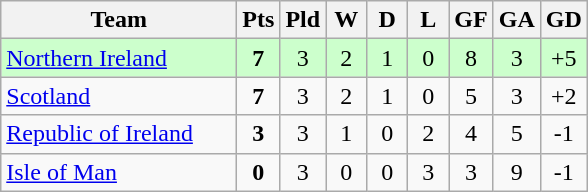<table class="wikitable" style="text-align:center;">
<tr>
<th width=150>Team</th>
<th width=20>Pts</th>
<th width=20>Pld</th>
<th width=20>W</th>
<th width=20>D</th>
<th width=20>L</th>
<th width=20>GF</th>
<th width=20>GA</th>
<th width=20>GD</th>
</tr>
<tr style="background:#ccffcc;">
<td style="text-align:left;"> <a href='#'>Northern Ireland</a></td>
<td><strong>7</strong></td>
<td>3</td>
<td>2</td>
<td>1</td>
<td>0</td>
<td>8</td>
<td>3</td>
<td>+5</td>
</tr>
<tr>
<td style="text-align:left;"> <a href='#'>Scotland</a></td>
<td><strong>7</strong></td>
<td>3</td>
<td>2</td>
<td>1</td>
<td>0</td>
<td>5</td>
<td>3</td>
<td>+2</td>
</tr>
<tr>
<td style="text-align:left;"> <a href='#'>Republic of Ireland</a></td>
<td><strong>3</strong></td>
<td>3</td>
<td>1</td>
<td>0</td>
<td>2</td>
<td>4</td>
<td>5</td>
<td>-1</td>
</tr>
<tr>
<td style="text-align:left;"> <a href='#'>Isle of Man</a></td>
<td><strong>0</strong></td>
<td>3</td>
<td>0</td>
<td>0</td>
<td>3</td>
<td>3</td>
<td>9</td>
<td>-1</td>
</tr>
</table>
